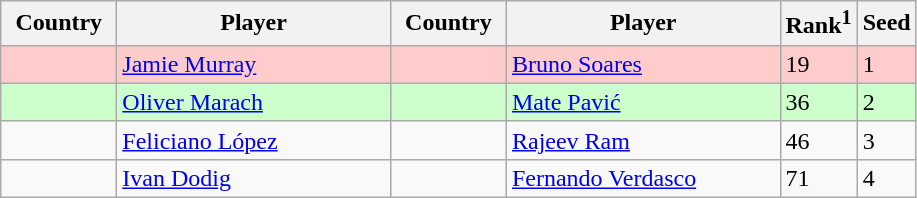<table class="sortable wikitable">
<tr>
<th width="70">Country</th>
<th width="175">Player</th>
<th width="70">Country</th>
<th width="175">Player</th>
<th>Rank<sup>1</sup></th>
<th>Seed</th>
</tr>
<tr style="background:#fcc;">
<td></td>
<td><a href='#'>Jamie Murray</a></td>
<td></td>
<td><a href='#'>Bruno Soares</a></td>
<td>19</td>
<td>1</td>
</tr>
<tr style="background:#cfc;">
<td></td>
<td><a href='#'>Oliver Marach</a></td>
<td></td>
<td><a href='#'>Mate Pavić</a></td>
<td>36</td>
<td>2</td>
</tr>
<tr>
<td></td>
<td><a href='#'>Feliciano López</a></td>
<td></td>
<td><a href='#'>Rajeev Ram</a></td>
<td>46</td>
<td>3</td>
</tr>
<tr>
<td></td>
<td><a href='#'>Ivan Dodig</a></td>
<td></td>
<td><a href='#'>Fernando Verdasco</a></td>
<td>71</td>
<td>4</td>
</tr>
</table>
